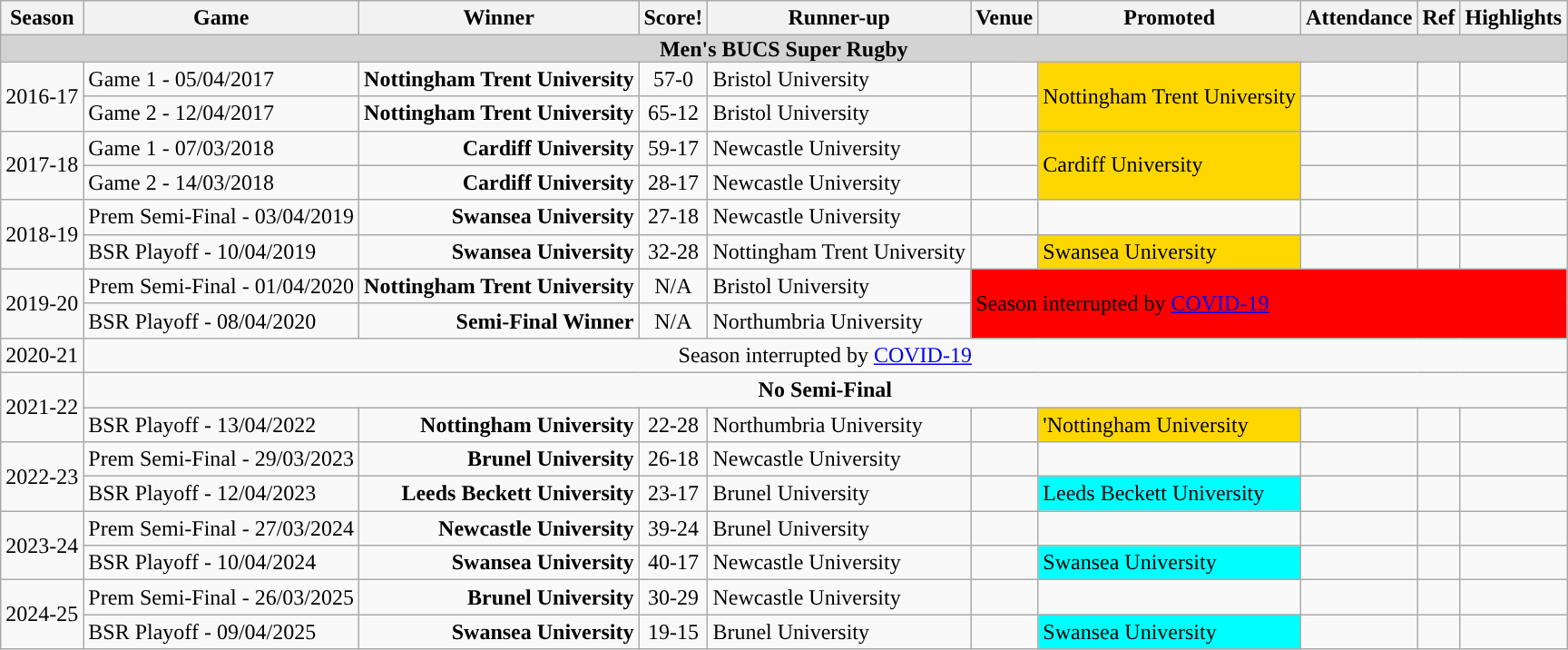<table class="wikitable">
<tr>
<th>Season</th>
<th>Game</th>
<th> Winner</th>
<th>Score!</th>
<th> Runner-up</th>
<th>Venue</th>
<th>Promoted</th>
<th>Attendance</th>
<th>Ref</th>
<th>Highlights</th>
</tr>
<tr bgcolor=lightgrey>
<td colspan=10 align=center style="line-height:12px;"><span><strong>Men's BUCS Super Rugby</strong></span></td>
</tr>
<tr>
<td rowspan=2>2016-17</td>
<td>Game 1 - 05/04/2017</td>
<td style="text-align:right;"><strong>Nottingham Trent University</strong></td>
<td style="text-align:center;">57-0</td>
<td style="text-align:left;">Bristol University</td>
<td></td>
<td rowspan=2 style="background: gold">Nottingham Trent University</td>
<td></td>
<td></td>
<td></td>
</tr>
<tr>
<td>Game 2 - 12/04/2017</td>
<td style="text-align:right;"><strong>Nottingham Trent University</strong></td>
<td style="text-align:center;">65-12</td>
<td style="text-align:left;">Bristol University</td>
<td></td>
<td></td>
<td></td>
<td></td>
</tr>
<tr>
<td rowspan=2>2017-18</td>
<td>Game 1 - 07/03/2018</td>
<td style="text-align:right;"><strong>Cardiff University</strong></td>
<td style="text-align:center;">59-17</td>
<td style="text-align:left;">Newcastle University</td>
<td></td>
<td rowspan=2 style="background: gold">Cardiff University</td>
<td></td>
<td></td>
<td></td>
</tr>
<tr>
<td>Game 2 - 14/03/2018</td>
<td style="text-align:right;"><strong>Cardiff University</strong></td>
<td style="text-align:center;">28-17</td>
<td style="text-align:left;">Newcastle University</td>
<td></td>
<td></td>
<td></td>
<td></td>
</tr>
<tr>
<td rowspan=2>2018-19</td>
<td>Prem Semi-Final - 03/04/2019</td>
<td style="text-align:right;"><strong>Swansea University</strong></td>
<td style="text-align:center;">27-18</td>
<td style="text-align:left;">Newcastle University</td>
<td></td>
<td></td>
<td></td>
<td></td>
<td></td>
</tr>
<tr>
<td>BSR Playoff - 10/04/2019</td>
<td style="text-align:right;"><strong>Swansea University</strong></td>
<td style="text-align:center;">32-28</td>
<td style="text-align:left;">Nottingham Trent University</td>
<td></td>
<td style="background: gold">Swansea University</td>
<td></td>
<td></td>
<td></td>
</tr>
<tr>
<td rowspan=2>2019-20</td>
<td>Prem Semi-Final - 01/04/2020</td>
<td style="text-align:right;"><strong>Nottingham Trent University</strong></td>
<td style="text-align:center;">N/A</td>
<td style="text-align:left;">Bristol University</td>
<td rowspan=2 colspan="9" style="background: red">Season interrupted by <a href='#'>COVID-19</a></td>
</tr>
<tr>
<td>BSR Playoff - 08/04/2020</td>
<td style="text-align:right;"><strong>Semi-Final Winner</strong></td>
<td style="text-align:center;">N/A</td>
<td style="text-align:left;">Northumbria University</td>
</tr>
<tr>
<td>2020-21</td>
<td align=center colspan="9">Season interrupted by <a href='#'>COVID-19</a></td>
</tr>
<tr>
<td rowspan=2>2021-22</td>
<td align=center colspan="9"><strong>No Semi-Final</strong></td>
</tr>
<tr>
<td>BSR Playoff - 13/04/2022</td>
<td style="text-align:right;"><strong>Nottingham University</strong></td>
<td style="text-align:center;">22-28</td>
<td style="text-align:left;">Northumbria University</td>
<td></td>
<td style="background: gold">'Nottingham University</td>
<td></td>
<td></td>
<td></td>
</tr>
<tr>
<td rowspan=2>2022-23</td>
<td>Prem Semi-Final - 29/03/2023</td>
<td style="text-align:right;"><strong>Brunel University</strong></td>
<td style="text-align:center;">26-18</td>
<td style="text-align:left;">Newcastle University</td>
<td></td>
<td></td>
<td></td>
<td></td>
<td></td>
</tr>
<tr>
<td>BSR Playoff - 12/04/2023</td>
<td style="text-align:right;"><strong>Leeds Beckett University</strong></td>
<td style="text-align:center;">23-17</td>
<td style="text-align:left;">Brunel University</td>
<td></td>
<td style="background:cyan">Leeds Beckett University</td>
<td></td>
<td></td>
<td></td>
</tr>
<tr>
<td rowspan=2>2023-24</td>
<td>Prem Semi-Final - 27/03/2024</td>
<td style="text-align:right;"><strong>Newcastle University</strong></td>
<td style="text-align:center;">39-24</td>
<td style="text-align:left;">Brunel University</td>
<td></td>
<td></td>
<td></td>
<td></td>
<td></td>
</tr>
<tr>
<td>BSR Playoff - 10/04/2024</td>
<td style="text-align:right;"><strong>Swansea University</strong></td>
<td style="text-align:center;">40-17</td>
<td style="text-align:left;">Newcastle University</td>
<td></td>
<td style="background:cyan">Swansea University</td>
<td></td>
<td></td>
</tr>
<tr>
<td rowspan=2>2024-25</td>
<td>Prem Semi-Final - 26/03/2025</td>
<td style="text-align:right;"><strong>Brunel University</strong></td>
<td style="text-align:center;">30-29</td>
<td style="text-align:left;">Newcastle University</td>
<td></td>
<td></td>
<td></td>
<td></td>
<td></td>
</tr>
<tr>
<td>BSR Playoff - 09/04/2025</td>
<td style="text-align:right;"><strong>Swansea University</strong></td>
<td style="text-align:center;">19-15</td>
<td style="text-align:left;">Brunel University</td>
<td></td>
<td style="background:cyan">Swansea University</td>
<td></td>
<td></td>
<td></td>
</tr>
</table>
